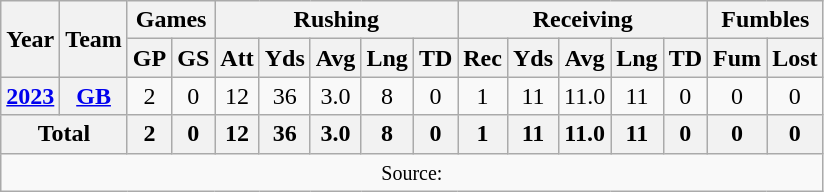<table class="wikitable" style="text-align: center;">
<tr>
<th rowspan="2">Year</th>
<th rowspan="2">Team</th>
<th colspan="2">Games</th>
<th colspan="5">Rushing</th>
<th colspan="5">Receiving</th>
<th colspan="2">Fumbles</th>
</tr>
<tr>
<th>GP</th>
<th>GS</th>
<th>Att</th>
<th>Yds</th>
<th>Avg</th>
<th>Lng</th>
<th>TD</th>
<th>Rec</th>
<th>Yds</th>
<th>Avg</th>
<th>Lng</th>
<th>TD</th>
<th>Fum</th>
<th>Lost</th>
</tr>
<tr>
<th><a href='#'>2023</a></th>
<th><a href='#'>GB</a></th>
<td>2</td>
<td>0</td>
<td>12</td>
<td>36</td>
<td>3.0</td>
<td>8</td>
<td>0</td>
<td>1</td>
<td>11</td>
<td>11.0</td>
<td>11</td>
<td>0</td>
<td>0</td>
<td>0</td>
</tr>
<tr>
<th colspan="2">Total</th>
<th>2</th>
<th>0</th>
<th>12</th>
<th>36</th>
<th>3.0</th>
<th>8</th>
<th>0</th>
<th>1</th>
<th>11</th>
<th>11.0</th>
<th>11</th>
<th>0</th>
<th>0</th>
<th>0</th>
</tr>
<tr>
<td colspan="16"><small>Source: </small></td>
</tr>
</table>
